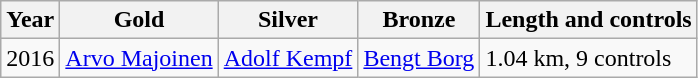<table class="wikitable">
<tr>
<th>Year</th>
<th>Gold</th>
<th>Silver</th>
<th>Bronze</th>
<th>Length and controls</th>
</tr>
<tr>
<td>2016</td>
<td> <a href='#'>Arvo Majoinen</a></td>
<td> <a href='#'>Adolf Kempf</a></td>
<td> <a href='#'>Bengt Borg</a></td>
<td>1.04 km, 9 controls</td>
</tr>
</table>
